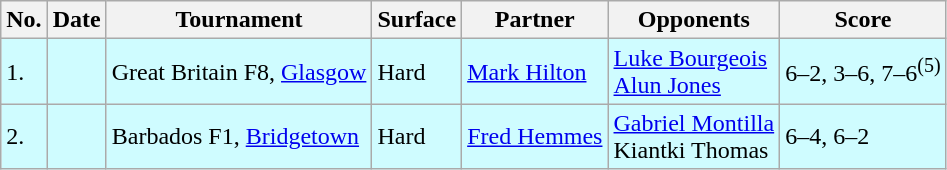<table class="sortable wikitable">
<tr>
<th>No.</th>
<th>Date</th>
<th>Tournament</th>
<th>Surface</th>
<th>Partner</th>
<th>Opponents</th>
<th class="unsortable">Score</th>
</tr>
<tr style="background:#cffcff;">
<td>1.</td>
<td></td>
<td>Great Britain F8, <a href='#'>Glasgow</a></td>
<td>Hard</td>
<td> <a href='#'>Mark Hilton</a></td>
<td> <a href='#'>Luke Bourgeois</a> <br>  <a href='#'>Alun Jones</a></td>
<td>6–2, 3–6, 7–6<sup>(5)</sup></td>
</tr>
<tr style="background:#cffcff;">
<td>2.</td>
<td></td>
<td>Barbados F1, <a href='#'>Bridgetown</a></td>
<td>Hard</td>
<td> <a href='#'>Fred Hemmes</a></td>
<td> <a href='#'>Gabriel Montilla</a> <br>  Kiantki Thomas</td>
<td>6–4, 6–2</td>
</tr>
</table>
